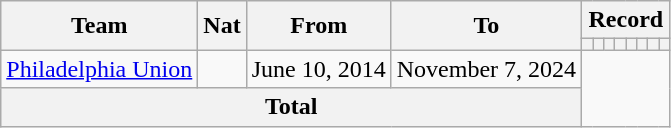<table class="wikitable" style="text-align:center">
<tr>
<th rowspan="2">Team</th>
<th rowspan="2">Nat</th>
<th rowspan="2">From</th>
<th rowspan="2">To</th>
<th colspan="8">Record</th>
</tr>
<tr>
<th></th>
<th></th>
<th></th>
<th></th>
<th></th>
<th></th>
<th></th>
<th></th>
</tr>
<tr>
<td align=left><a href='#'>Philadelphia Union</a></td>
<td></td>
<td align=left>June 10, 2014</td>
<td align=left>November 7, 2024<br></td>
</tr>
<tr>
<th colspan="4">Total<br></th>
</tr>
</table>
